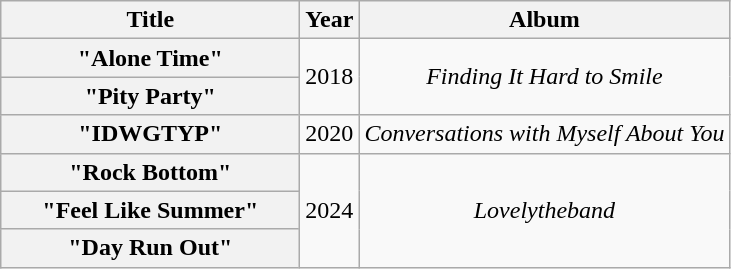<table class="wikitable plainrowheaders" style="text-align:center;">
<tr>
<th scope="col" style="width:12em;">Title</th>
<th scope="col">Year</th>
<th scope="col">Album</th>
</tr>
<tr>
<th scope="row">"Alone Time"</th>
<td rowspan="2">2018</td>
<td rowspan="2"><em>Finding It Hard to Smile</em></td>
</tr>
<tr>
<th scope="row">"Pity Party"</th>
</tr>
<tr>
<th scope="row">"IDWGTYP"</th>
<td>2020</td>
<td><em>Conversations with Myself About You</em></td>
</tr>
<tr>
<th scope="row">"Rock Bottom"</th>
<td rowspan="3">2024</td>
<td rowspan="3"><em>Lovelytheband</em></td>
</tr>
<tr>
<th scope="row">"Feel Like Summer"</th>
</tr>
<tr>
<th scope="row">"Day Run Out"</th>
</tr>
</table>
